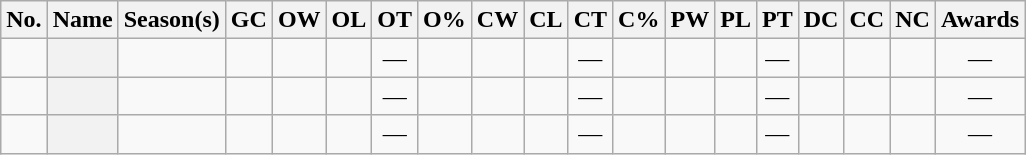<table class="wikitable sortable" style="text-align:center">
<tr>
<th scope="col" class="unsortable">No.</th>
<th scope="col">Name</th>
<th scope="col">Season(s)</th>
<th scope="col">GC</th>
<th scope="col">OW</th>
<th scope="col">OL</th>
<th scope="col">OT</th>
<th scope="col">O%</th>
<th scope="col">CW</th>
<th scope="col">CL</th>
<th scope="col">CT</th>
<th scope="col">C%</th>
<th scope="col">PW</th>
<th scope="col">PL</th>
<th scope="col">PT</th>
<th scope="col">DC</th>
<th scope="col">CC</th>
<th scope="col">NC</th>
<th scope="col" class="unsortable">Awards</th>
</tr>
<tr>
<td></td>
<th scope="row"></th>
<td></td>
<td></td>
<td></td>
<td></td>
<td>—</td>
<td></td>
<td></td>
<td></td>
<td>—</td>
<td></td>
<td></td>
<td></td>
<td>—</td>
<td></td>
<td></td>
<td></td>
<td>—</td>
</tr>
<tr>
<td></td>
<th scope="row"></th>
<td></td>
<td></td>
<td></td>
<td></td>
<td>—</td>
<td></td>
<td></td>
<td></td>
<td>—</td>
<td></td>
<td></td>
<td></td>
<td>—</td>
<td></td>
<td></td>
<td></td>
<td>—</td>
</tr>
<tr>
<td></td>
<th scope="row"></th>
<td></td>
<td></td>
<td></td>
<td></td>
<td>—</td>
<td></td>
<td></td>
<td></td>
<td>—</td>
<td></td>
<td></td>
<td></td>
<td>—</td>
<td></td>
<td></td>
<td></td>
<td>—</td>
</tr>
</table>
